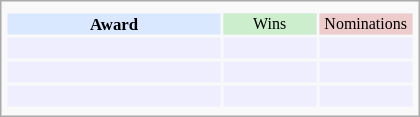<table class="infobox" style="width: 25em; text-align: left; font-size: 70%; vertical-align: middle;">
<tr>
<td colspan="3" style="text-align:center;"></td>
</tr>
<tr bgcolor=#D9E8FF style="text-align:center;">
<th style="vertical-align: middle;">Award</th>
<td style="background:#cceecc; font-size:8pt;" width="60px">Wins</td>
<td style="background:#eecccc; font-size:8pt;" width="60px">Nominations</td>
</tr>
<tr bgcolor=#eeeeff>
<td align="center"><br></td>
<td></td>
<td></td>
</tr>
<tr bgcolor=#eeeeff>
<td align="center"><br></td>
<td></td>
<td></td>
</tr>
<tr bgcolor=#eeeeff>
<td align="center"><br></td>
<td></td>
<td></td>
</tr>
<tr>
</tr>
</table>
